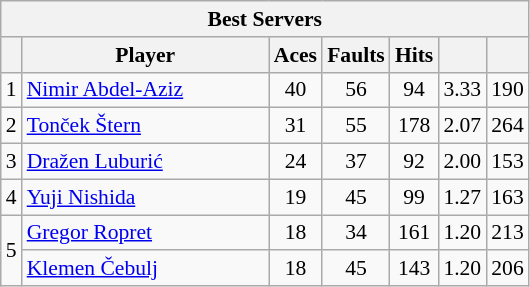<table class="wikitable sortable" style=font-size:90%>
<tr>
<th colspan=7>Best Servers</th>
</tr>
<tr>
<th></th>
<th width=158>Player</th>
<th width=20>Aces</th>
<th width=20>Faults</th>
<th width=20>Hits</th>
<th width=20></th>
<th width=20></th>
</tr>
<tr>
<td>1</td>
<td> <a href='#'>Nimir Abdel-Aziz</a></td>
<td align=center>40</td>
<td align=center>56</td>
<td align=center>94</td>
<td align=center>3.33</td>
<td align=center>190</td>
</tr>
<tr>
<td>2</td>
<td> <a href='#'>Tonček Štern</a></td>
<td align=center>31</td>
<td align=center>55</td>
<td align=center>178</td>
<td align=center>2.07</td>
<td align=center>264</td>
</tr>
<tr>
<td>3</td>
<td> <a href='#'>Dražen Luburić</a></td>
<td align=center>24</td>
<td align=center>37</td>
<td align=center>92</td>
<td align=center>2.00</td>
<td align=center>153</td>
</tr>
<tr>
<td>4</td>
<td> <a href='#'>Yuji Nishida</a></td>
<td align=center>19</td>
<td align=center>45</td>
<td align=center>99</td>
<td align=center>1.27</td>
<td align=center>163</td>
</tr>
<tr>
<td rowspan="2">5</td>
<td> <a href='#'>Gregor Ropret</a></td>
<td align=center>18</td>
<td align=center>34</td>
<td align=center>161</td>
<td align=center>1.20</td>
<td align=center>213</td>
</tr>
<tr>
<td> <a href='#'>Klemen Čebulj</a></td>
<td align=center>18</td>
<td align=center>45</td>
<td align=center>143</td>
<td align=center>1.20</td>
<td align=center>206</td>
</tr>
</table>
